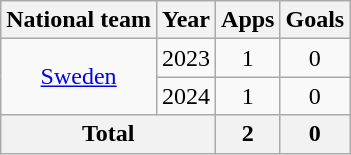<table class="wikitable" style="text-align:center">
<tr>
<th>National team</th>
<th>Year</th>
<th>Apps</th>
<th>Goals</th>
</tr>
<tr>
<td rowspan="2"><a href='#'>Sweden</a></td>
<td>2023</td>
<td>1</td>
<td>0</td>
</tr>
<tr>
<td>2024</td>
<td>1</td>
<td>0</td>
</tr>
<tr>
<th colspan="2">Total</th>
<th>2</th>
<th>0</th>
</tr>
</table>
